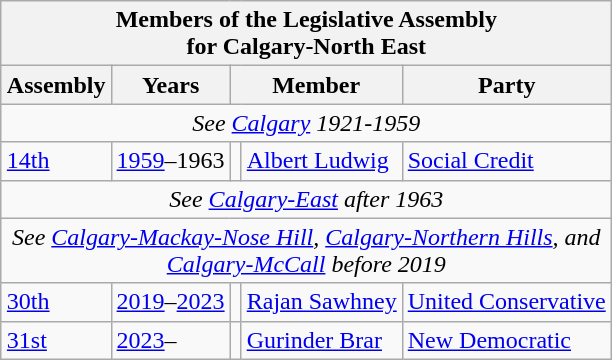<table class="wikitable" align=right>
<tr>
<th colspan=5>Members of the Legislative Assembly <br>for Calgary-North East</th>
</tr>
<tr>
<th>Assembly</th>
<th>Years</th>
<th colspan="2">Member</th>
<th>Party</th>
</tr>
<tr>
<td align="center" colspan=5><em>See <a href='#'>Calgary</a> 1921-1959</em></td>
</tr>
<tr>
<td><a href='#'>14th</a></td>
<td><a href='#'>1959</a>–1963</td>
<td></td>
<td><a href='#'>Albert Ludwig</a></td>
<td><a href='#'>Social Credit</a></td>
</tr>
<tr>
<td align="center" colspan=5><em>See <a href='#'>Calgary-East</a> after 1963</em></td>
</tr>
<tr>
<td align="center" colspan=5><em>See <a href='#'>Calgary-Mackay-Nose Hill</a>, <a href='#'>Calgary-Northern Hills</a>, and <br><a href='#'>Calgary-McCall</a> before 2019</em></td>
</tr>
<tr>
<td><a href='#'>30th</a></td>
<td><a href='#'>2019</a>–<a href='#'>2023</a></td>
<td></td>
<td><a href='#'>Rajan Sawhney</a></td>
<td><a href='#'>United Conservative</a></td>
</tr>
<tr>
<td><a href='#'>31st</a></td>
<td><a href='#'>2023</a>–</td>
<td></td>
<td><a href='#'>Gurinder Brar</a></td>
<td><a href='#'>New Democratic</a></td>
</tr>
</table>
